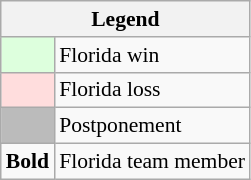<table class="wikitable" style="font-size:90%">
<tr>
<th colspan="2">Legend</th>
</tr>
<tr>
<td bgcolor="#ddffdd"> </td>
<td>Florida win</td>
</tr>
<tr>
<td bgcolor="#ffdddd"> </td>
<td>Florida loss</td>
</tr>
<tr>
<td bgcolor="#bbbbbb"> </td>
<td>Postponement</td>
</tr>
<tr>
<td><strong>Bold</strong></td>
<td>Florida team member</td>
</tr>
</table>
